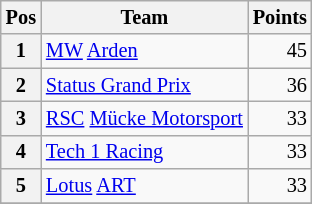<table class="wikitable" style="font-size: 85%;">
<tr>
<th>Pos</th>
<th>Team</th>
<th>Points</th>
</tr>
<tr>
<th>1</th>
<td> <a href='#'>MW</a> <a href='#'>Arden</a></td>
<td align=right>45</td>
</tr>
<tr>
<th>2</th>
<td> <a href='#'>Status Grand Prix</a></td>
<td align=right>36</td>
</tr>
<tr>
<th>3</th>
<td> <a href='#'>RSC</a> <a href='#'>Mücke Motorsport</a></td>
<td align=right>33</td>
</tr>
<tr>
<th>4</th>
<td> <a href='#'>Tech 1 Racing</a></td>
<td align=right>33</td>
</tr>
<tr>
<th>5</th>
<td> <a href='#'>Lotus</a> <a href='#'>ART</a></td>
<td align=right>33</td>
</tr>
<tr>
</tr>
</table>
